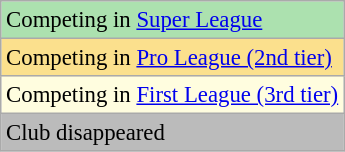<table class="wikitable" style="font-size:95%">
<tr>
<td style="background-color:#ACE1AF; border:1px solid #aaaaaa;">Competing in <a href='#'>Super League</a></td>
</tr>
<tr>
<td style="background-color:#FBE08D; border:1px solid #aaaaaa;">Competing in <a href='#'>Pro League (2nd tier)</a></td>
</tr>
<tr>
<td style="background-color:#fffddf; border:1px solid #aaaaaa;">Competing in <a href='#'>First League (3rd tier)</a></td>
</tr>
<tr>
<td style="background-color:#BBBBBB; border:1px solid #aaaaaa;">Club disappeared</td>
</tr>
</table>
